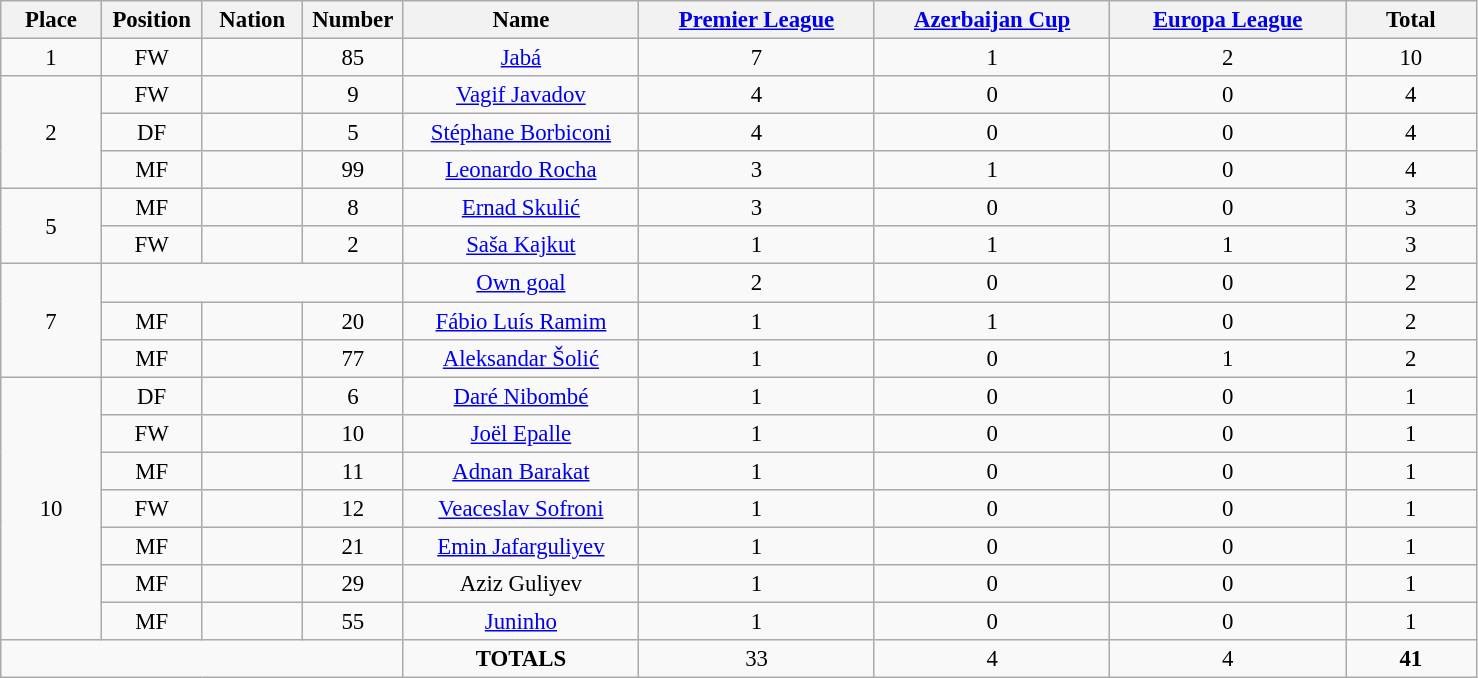<table class="wikitable" style="font-size: 95%; text-align: center;">
<tr>
<th width=60>Place</th>
<th width=60>Position</th>
<th width=60>Nation</th>
<th width=60>Number</th>
<th width=150>Name</th>
<th width=150><a href='#'>Premier League</a></th>
<th width=150><a href='#'>Azerbaijan Cup</a></th>
<th width=150><a href='#'>Europa League</a></th>
<th width=80>Total</th>
</tr>
<tr>
<td>1</td>
<td>FW</td>
<td></td>
<td>85</td>
<td><a href='#'>Jabá</a></td>
<td>7</td>
<td>1</td>
<td>2</td>
<td>10</td>
</tr>
<tr>
<td rowspan="3">2</td>
<td>FW</td>
<td></td>
<td>9</td>
<td><a href='#'>Vagif Javadov</a></td>
<td>4</td>
<td>0</td>
<td>0</td>
<td>4</td>
</tr>
<tr>
<td>DF</td>
<td></td>
<td>5</td>
<td><a href='#'>Stéphane Borbiconi</a></td>
<td>4</td>
<td>0</td>
<td>0</td>
<td>4</td>
</tr>
<tr>
<td>MF</td>
<td></td>
<td>99</td>
<td><a href='#'>Leonardo Rocha</a></td>
<td>3</td>
<td>1</td>
<td>0</td>
<td>4</td>
</tr>
<tr>
<td rowspan="2">5</td>
<td>MF</td>
<td></td>
<td>8</td>
<td><a href='#'>Ernad Skulić</a></td>
<td>3</td>
<td>0</td>
<td>0</td>
<td>3</td>
</tr>
<tr>
<td>FW</td>
<td></td>
<td>2</td>
<td><a href='#'>Saša Kajkut</a></td>
<td>1</td>
<td>1</td>
<td>1</td>
<td>3</td>
</tr>
<tr>
<td rowspan="3">7</td>
<td colspan="3"></td>
<td><a href='#'>Own goal</a></td>
<td>2</td>
<td>0</td>
<td>0</td>
<td>2</td>
</tr>
<tr>
<td>MF</td>
<td></td>
<td>20</td>
<td><a href='#'>Fábio Luís Ramim</a></td>
<td>1</td>
<td>1</td>
<td>0</td>
<td>2</td>
</tr>
<tr>
<td>MF</td>
<td></td>
<td>77</td>
<td><a href='#'>Aleksandar Šolić</a></td>
<td>1</td>
<td>0</td>
<td>1</td>
<td>2</td>
</tr>
<tr>
<td rowspan="7">10</td>
<td>DF</td>
<td></td>
<td>6</td>
<td><a href='#'>Daré Nibombé</a></td>
<td>1</td>
<td>0</td>
<td>0</td>
<td>1</td>
</tr>
<tr>
<td>FW</td>
<td></td>
<td>10</td>
<td><a href='#'>Joël Epalle</a></td>
<td>1</td>
<td>0</td>
<td>0</td>
<td>1</td>
</tr>
<tr>
<td>MF</td>
<td></td>
<td>11</td>
<td><a href='#'>Adnan Barakat</a></td>
<td>1</td>
<td>0</td>
<td>0</td>
<td>1</td>
</tr>
<tr>
<td>FW</td>
<td></td>
<td>12</td>
<td><a href='#'>Veaceslav Sofroni</a></td>
<td>1</td>
<td>0</td>
<td>0</td>
<td>1</td>
</tr>
<tr>
<td>MF</td>
<td></td>
<td>21</td>
<td><a href='#'>Emin Jafarguliyev</a></td>
<td>1</td>
<td>0</td>
<td>0</td>
<td>1</td>
</tr>
<tr>
<td>MF</td>
<td></td>
<td>29</td>
<td>Aziz Guliyev</td>
<td>1</td>
<td>0</td>
<td>0</td>
<td>1</td>
</tr>
<tr>
<td>MF</td>
<td></td>
<td>55</td>
<td><a href='#'>Juninho</a></td>
<td>1</td>
<td>0</td>
<td>0</td>
<td>1</td>
</tr>
<tr>
<td colspan="4"></td>
<td><strong>TOTALS</strong></td>
<td>33</td>
<td>4</td>
<td>4</td>
<td><strong>41</strong></td>
</tr>
</table>
